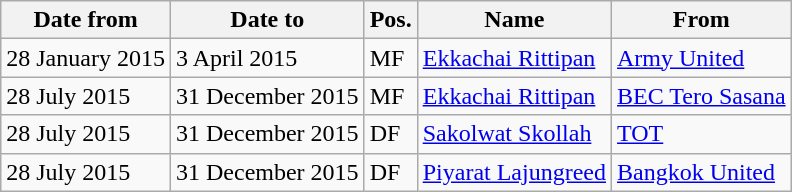<table class="wikitable">
<tr>
<th>Date from</th>
<th>Date to</th>
<th>Pos.</th>
<th>Name</th>
<th>From</th>
</tr>
<tr>
<td>28 January 2015</td>
<td>3 April 2015</td>
<td>MF</td>
<td> <a href='#'>Ekkachai Rittipan</a></td>
<td> <a href='#'>Army United</a></td>
</tr>
<tr>
<td>28 July 2015</td>
<td>31 December 2015</td>
<td>MF</td>
<td> <a href='#'>Ekkachai Rittipan</a></td>
<td> <a href='#'>BEC Tero Sasana</a></td>
</tr>
<tr>
<td>28 July 2015</td>
<td>31 December 2015</td>
<td>DF</td>
<td> <a href='#'>Sakolwat Skollah</a></td>
<td> <a href='#'>TOT</a></td>
</tr>
<tr>
<td>28 July 2015</td>
<td>31 December 2015</td>
<td>DF</td>
<td> <a href='#'>Piyarat Lajungreed</a></td>
<td> <a href='#'>Bangkok United</a></td>
</tr>
</table>
